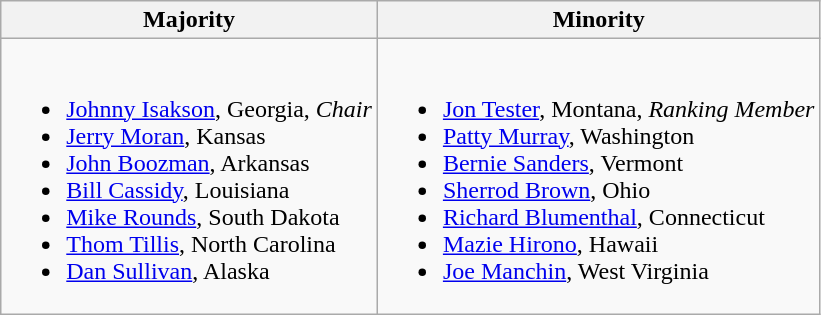<table class=wikitable>
<tr>
<th>Majority</th>
<th>Minority</th>
</tr>
<tr>
<td><br><ul><li><a href='#'>Johnny Isakson</a>, Georgia, <em>Chair</em></li><li><a href='#'>Jerry Moran</a>, Kansas</li><li><a href='#'>John Boozman</a>, Arkansas</li><li><a href='#'>Bill Cassidy</a>, Louisiana</li><li><a href='#'>Mike Rounds</a>, South Dakota</li><li><a href='#'>Thom Tillis</a>, North Carolina</li><li><a href='#'>Dan Sullivan</a>, Alaska</li></ul></td>
<td><br><ul><li><a href='#'>Jon Tester</a>, Montana, <em>Ranking Member</em></li><li><a href='#'>Patty Murray</a>, Washington</li><li><span><a href='#'>Bernie Sanders</a>, Vermont</span></li><li><a href='#'>Sherrod Brown</a>, Ohio</li><li><a href='#'>Richard Blumenthal</a>, Connecticut</li><li><a href='#'>Mazie Hirono</a>, Hawaii</li><li><a href='#'>Joe Manchin</a>, West Virginia</li></ul></td>
</tr>
</table>
